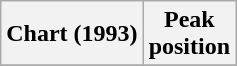<table class="wikitable sortable plainrowheaders" style="text-align:center">
<tr>
<th scope="col">Chart (1993)</th>
<th scope="col">Peak<br> position</th>
</tr>
<tr>
</tr>
</table>
